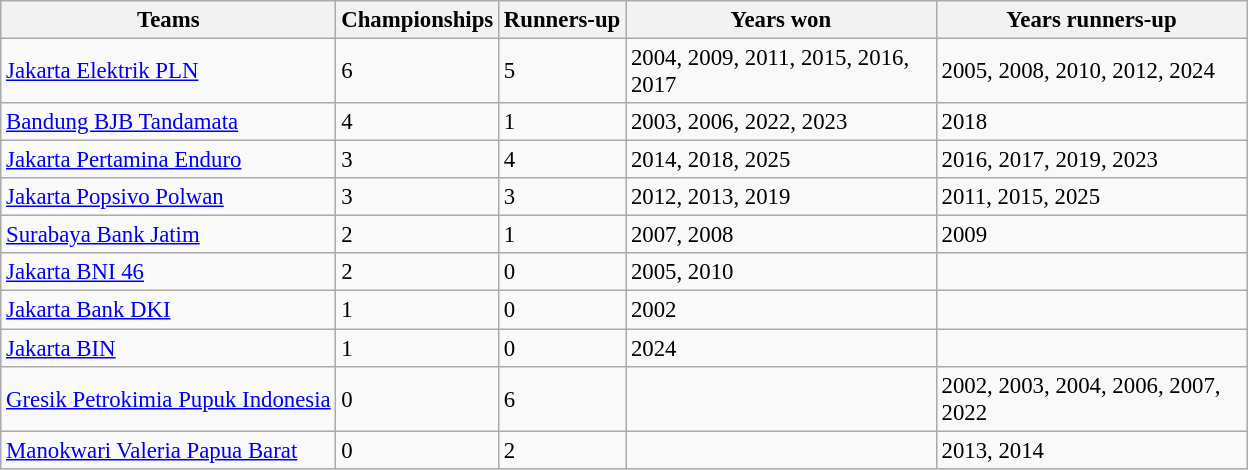<table class="wikitable sortable" style="text-align:left; font-size:95%">
<tr>
<th>Teams</th>
<th>Championships</th>
<th>Runners-up</th>
<th class="unsortable" width="200">Years won</th>
<th class="unsortable" width="200">Years runners-up</th>
</tr>
<tr>
<td><a href='#'>Jakarta Elektrik PLN</a></td>
<td>6</td>
<td>5</td>
<td>2004, 2009, 2011, 2015, 2016, 2017</td>
<td>2005, 2008, 2010, 2012, 2024</td>
</tr>
<tr>
<td><a href='#'>Bandung BJB Tandamata</a></td>
<td>4</td>
<td>1</td>
<td>2003, 2006, 2022, 2023</td>
<td>2018</td>
</tr>
<tr>
<td><a href='#'>Jakarta Pertamina Enduro</a></td>
<td>3</td>
<td>4</td>
<td>2014, 2018, 2025</td>
<td>2016, 2017, 2019, 2023</td>
</tr>
<tr>
<td><a href='#'>Jakarta Popsivo Polwan</a></td>
<td>3</td>
<td>3</td>
<td>2012, 2013, 2019</td>
<td>2011, 2015, 2025</td>
</tr>
<tr>
<td><a href='#'>Surabaya Bank Jatim</a></td>
<td>2</td>
<td>1</td>
<td>2007, 2008</td>
<td>2009</td>
</tr>
<tr>
<td><a href='#'>Jakarta BNI 46</a></td>
<td>2</td>
<td>0</td>
<td>2005, 2010</td>
<td></td>
</tr>
<tr>
<td><a href='#'>Jakarta Bank DKI</a></td>
<td>1</td>
<td>0</td>
<td>2002</td>
<td></td>
</tr>
<tr>
<td><a href='#'>Jakarta BIN</a></td>
<td>1</td>
<td>0</td>
<td>2024</td>
<td></td>
</tr>
<tr>
<td><a href='#'>Gresik Petrokimia Pupuk Indonesia</a></td>
<td>0</td>
<td>6</td>
<td></td>
<td>2002, 2003, 2004, 2006, 2007, 2022</td>
</tr>
<tr>
<td><a href='#'>Manokwari Valeria Papua Barat</a></td>
<td>0</td>
<td>2</td>
<td></td>
<td>2013, 2014</td>
</tr>
</table>
